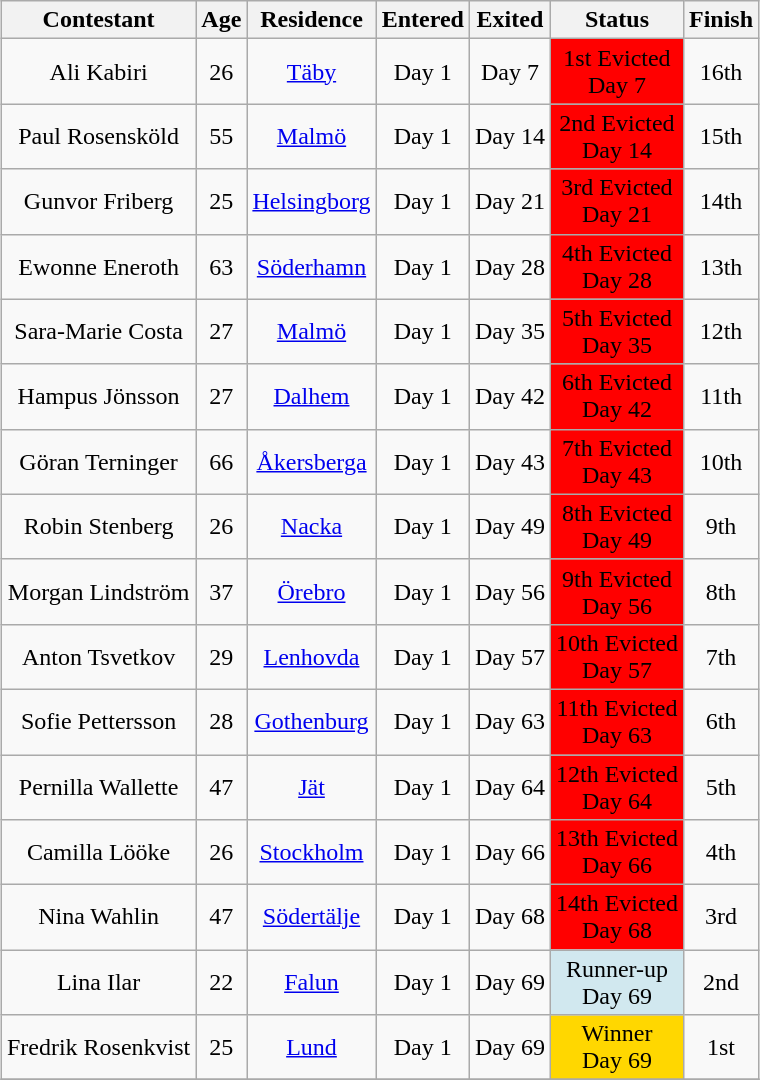<table class="wikitable sortable" style="margin:auto; text-align:center">
<tr>
<th>Contestant</th>
<th>Age</th>
<th>Residence</th>
<th>Entered</th>
<th>Exited</th>
<th>Status</th>
<th>Finish</th>
</tr>
<tr>
<td>Ali Kabiri</td>
<td>26</td>
<td><a href='#'>Täby</a></td>
<td>Day 1</td>
<td>Day 7</td>
<td style="background:#ff0000;">1st Evicted<br>Day 7</td>
<td>16th</td>
</tr>
<tr>
<td>Paul Rosensköld</td>
<td>55</td>
<td><a href='#'>Malmö</a></td>
<td>Day 1</td>
<td>Day 14</td>
<td style="background:#ff0000;">2nd Evicted<br>Day 14</td>
<td>15th</td>
</tr>
<tr>
<td>Gunvor Friberg</td>
<td>25</td>
<td><a href='#'>Helsingborg</a></td>
<td>Day 1</td>
<td>Day 21</td>
<td style="background:#ff0000;">3rd Evicted<br>Day 21</td>
<td>14th</td>
</tr>
<tr>
<td>Ewonne Eneroth</td>
<td>63</td>
<td><a href='#'>Söderhamn</a></td>
<td>Day 1</td>
<td>Day 28</td>
<td style="background:#ff0000;">4th Evicted<br>Day 28</td>
<td>13th</td>
</tr>
<tr>
<td>Sara-Marie Costa</td>
<td>27</td>
<td><a href='#'>Malmö</a></td>
<td>Day 1</td>
<td>Day 35</td>
<td style="background:#ff0000;">5th Evicted<br>Day 35</td>
<td>12th</td>
</tr>
<tr>
<td>Hampus Jönsson</td>
<td>27</td>
<td><a href='#'>Dalhem</a></td>
<td>Day 1</td>
<td>Day 42</td>
<td style="background:#ff0000;">6th Evicted<br>Day 42</td>
<td>11th</td>
</tr>
<tr>
<td>Göran Terninger</td>
<td>66</td>
<td><a href='#'>Åkersberga</a></td>
<td>Day 1</td>
<td>Day 43</td>
<td style="background:#ff0000;">7th Evicted<br>Day 43</td>
<td>10th</td>
</tr>
<tr>
<td>Robin Stenberg</td>
<td>26</td>
<td><a href='#'>Nacka</a></td>
<td>Day 1</td>
<td>Day 49</td>
<td style="background:#ff0000;">8th Evicted<br>Day 49</td>
<td>9th</td>
</tr>
<tr>
<td>Morgan Lindström</td>
<td>37</td>
<td><a href='#'>Örebro</a></td>
<td>Day 1</td>
<td>Day 56</td>
<td style="background:#ff0000;">9th Evicted<br>Day 56</td>
<td>8th</td>
</tr>
<tr>
<td>Anton Tsvetkov</td>
<td>29</td>
<td><a href='#'>Lenhovda</a></td>
<td>Day 1</td>
<td>Day 57</td>
<td style="background:#ff0000;">10th Evicted<br>Day 57</td>
<td>7th</td>
</tr>
<tr>
<td>Sofie Pettersson</td>
<td>28</td>
<td><a href='#'>Gothenburg</a></td>
<td>Day 1</td>
<td>Day 63</td>
<td style="background:#ff0000;">11th Evicted<br>Day 63</td>
<td>6th</td>
</tr>
<tr>
<td>Pernilla Wallette</td>
<td>47</td>
<td><a href='#'>Jät</a></td>
<td>Day 1</td>
<td>Day 64</td>
<td style="background:#ff0000;">12th Evicted<br>Day 64</td>
<td>5th</td>
</tr>
<tr>
<td>Camilla Lööke</td>
<td>26</td>
<td><a href='#'>Stockholm</a></td>
<td>Day 1</td>
<td>Day 66</td>
<td style="background:#ff0000;">13th Evicted<br>Day 66</td>
<td>4th</td>
</tr>
<tr>
<td>Nina Wahlin</td>
<td>47</td>
<td><a href='#'>Södertälje</a></td>
<td>Day 1</td>
<td>Day 68</td>
<td style="background:#ff0000;">14th Evicted<br>Day 68</td>
<td>3rd</td>
</tr>
<tr>
<td>Lina Ilar</td>
<td>22</td>
<td><a href='#'>Falun</a></td>
<td>Day 1</td>
<td>Day 69</td>
<td style="background:#D1E8EF;">Runner-up<br>Day 69</td>
<td>2nd</td>
</tr>
<tr>
<td>Fredrik Rosenkvist</td>
<td>25</td>
<td><a href='#'>Lund</a></td>
<td>Day 1</td>
<td>Day 69</td>
<td style="background:gold;">Winner<br>Day 69</td>
<td>1st</td>
</tr>
<tr>
</tr>
</table>
